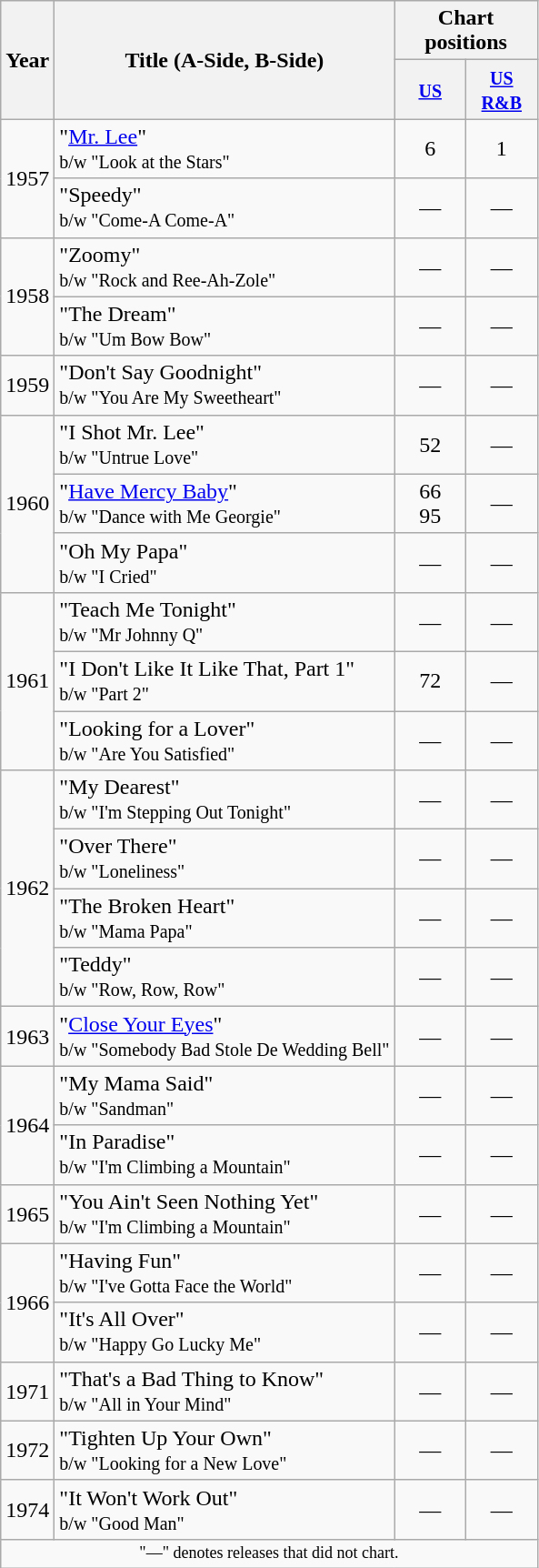<table class="wikitable">
<tr>
<th rowspan="2">Year</th>
<th rowspan="2">Title (A-Side, B-Side)</th>
<th colspan="2">Chart positions</th>
</tr>
<tr>
<th width="45"><small><a href='#'>US</a></small><br></th>
<th width="45"><small><a href='#'>US R&B</a></small><br></th>
</tr>
<tr>
<td rowspan="2">1957</td>
<td>"<a href='#'>Mr. Lee</a>" <br><small>b/w "Look at the Stars"</small></td>
<td style="text-align:center;">6</td>
<td style="text-align:center;">1</td>
</tr>
<tr>
<td>"Speedy" <br><small>b/w "Come-A Come-A"</small></td>
<td style="text-align:center;">—</td>
<td style="text-align:center;">—</td>
</tr>
<tr>
<td rowspan="2">1958</td>
<td>"Zoomy" <br><small>b/w "Rock and Ree-Ah-Zole"</small></td>
<td style="text-align:center;">—</td>
<td style="text-align:center;">—</td>
</tr>
<tr>
<td>"The Dream" <br><small>b/w "Um Bow Bow"</small></td>
<td style="text-align:center;">—</td>
<td style="text-align:center;">—</td>
</tr>
<tr>
<td>1959</td>
<td>"Don't Say Goodnight" <br><small>b/w "You Are My Sweetheart"</small></td>
<td style="text-align:center;">—</td>
<td style="text-align:center;">—</td>
</tr>
<tr>
<td rowspan="3">1960</td>
<td>"I Shot Mr. Lee" <br><small>b/w "Untrue Love"</small></td>
<td style="text-align:center;">52</td>
<td style="text-align:center;">—</td>
</tr>
<tr>
<td>"<a href='#'>Have Mercy Baby</a>" <br><small>b/w "Dance with Me Georgie"</small></td>
<td style="text-align:center;">66 <br>95</td>
<td style="text-align:center;">—</td>
</tr>
<tr>
<td>"Oh My Papa" <br><small>b/w "I Cried"</small></td>
<td style="text-align:center;">—</td>
<td style="text-align:center;">—</td>
</tr>
<tr>
<td rowspan="3">1961</td>
<td>"Teach Me Tonight" <br><small>b/w "Mr Johnny Q"</small></td>
<td style="text-align:center;">—</td>
<td style="text-align:center;">—</td>
</tr>
<tr>
<td>"I Don't Like It Like That, Part 1" <br><small>b/w "Part 2"</small></td>
<td style="text-align:center;">72</td>
<td style="text-align:center;">—</td>
</tr>
<tr>
<td>"Looking for a Lover" <br><small>b/w "Are You Satisfied"</small></td>
<td style="text-align:center;">—</td>
<td style="text-align:center;">—</td>
</tr>
<tr>
<td rowspan="4">1962</td>
<td>"My Dearest" <br><small>b/w "I'm Stepping Out Tonight"</small></td>
<td style="text-align:center;">—</td>
<td style="text-align:center;">—</td>
</tr>
<tr>
<td>"Over There" <br><small>b/w "Loneliness"</small></td>
<td style="text-align:center;">—</td>
<td style="text-align:center;">—</td>
</tr>
<tr>
<td>"The Broken Heart" <br><small>b/w "Mama Papa"</small></td>
<td style="text-align:center;">—</td>
<td style="text-align:center;">—</td>
</tr>
<tr>
<td>"Teddy" <br><small>b/w "Row, Row, Row"</small></td>
<td style="text-align:center;">—</td>
<td style="text-align:center;">—</td>
</tr>
<tr>
<td rowspan="1">1963</td>
<td>"<a href='#'>Close Your Eyes</a>" <br><small>b/w "Somebody Bad Stole De Wedding Bell"</small></td>
<td style="text-align:center;">—</td>
<td style="text-align:center;">—</td>
</tr>
<tr>
<td rowspan="2">1964</td>
<td>"My Mama Said" <br><small>b/w "Sandman"</small></td>
<td style="text-align:center;">—</td>
<td style="text-align:center;">—</td>
</tr>
<tr>
<td>"In Paradise" <br><small>b/w "I'm Climbing a Mountain"</small></td>
<td style="text-align:center;">—</td>
<td style="text-align:center;">—</td>
</tr>
<tr>
<td rowspan="1">1965</td>
<td>"You Ain't Seen Nothing Yet" <br><small>b/w "I'm Climbing a Mountain"</small></td>
<td style="text-align:center;">—</td>
<td style="text-align:center;">—</td>
</tr>
<tr>
<td rowspan="2">1966</td>
<td>"Having Fun" <br><small>b/w "I've Gotta Face the World"</small></td>
<td style="text-align:center;">—</td>
<td style="text-align:center;">—</td>
</tr>
<tr>
<td>"It's All Over" <br><small>b/w "Happy Go Lucky Me"</small></td>
<td style="text-align:center;">—</td>
<td style="text-align:center;">—</td>
</tr>
<tr>
<td rowspan="1">1971</td>
<td>"That's a Bad Thing to Know" <br><small>b/w "All in Your Mind"</small></td>
<td style="text-align:center;">—</td>
<td style="text-align:center;">—</td>
</tr>
<tr>
<td rowspan="1">1972</td>
<td>"Tighten Up Your Own" <br><small>b/w "Looking for a New Love"</small></td>
<td style="text-align:center;">—</td>
<td style="text-align:center;">—</td>
</tr>
<tr>
<td rowspan="1">1974</td>
<td>"It Won't Work Out" <br><small>b/w "Good Man"</small></td>
<td style="text-align:center;">—</td>
<td style="text-align:center;">—</td>
</tr>
<tr>
<td colspan="6" style="text-align:center; font-size:9pt;">"—" denotes releases that did not chart.</td>
</tr>
</table>
